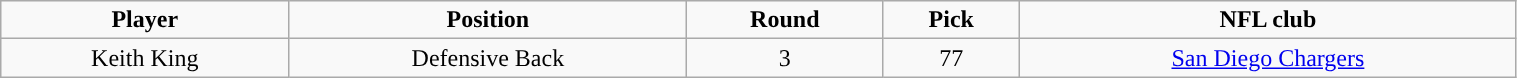<table class="wikitable" width="80%">
<tr align="center">
<td><strong>Player</strong></td>
<td><strong>Position</strong></td>
<td><strong>Round</strong></td>
<td><strong>Pick</strong></td>
<td><strong>NFL club</strong></td>
</tr>
<tr align="center" bgcolor="">
<td>Keith King</td>
<td>Defensive Back</td>
<td>3</td>
<td>77</td>
<td><a href='#'>San Diego Chargers</a></td>
</tr>
</table>
